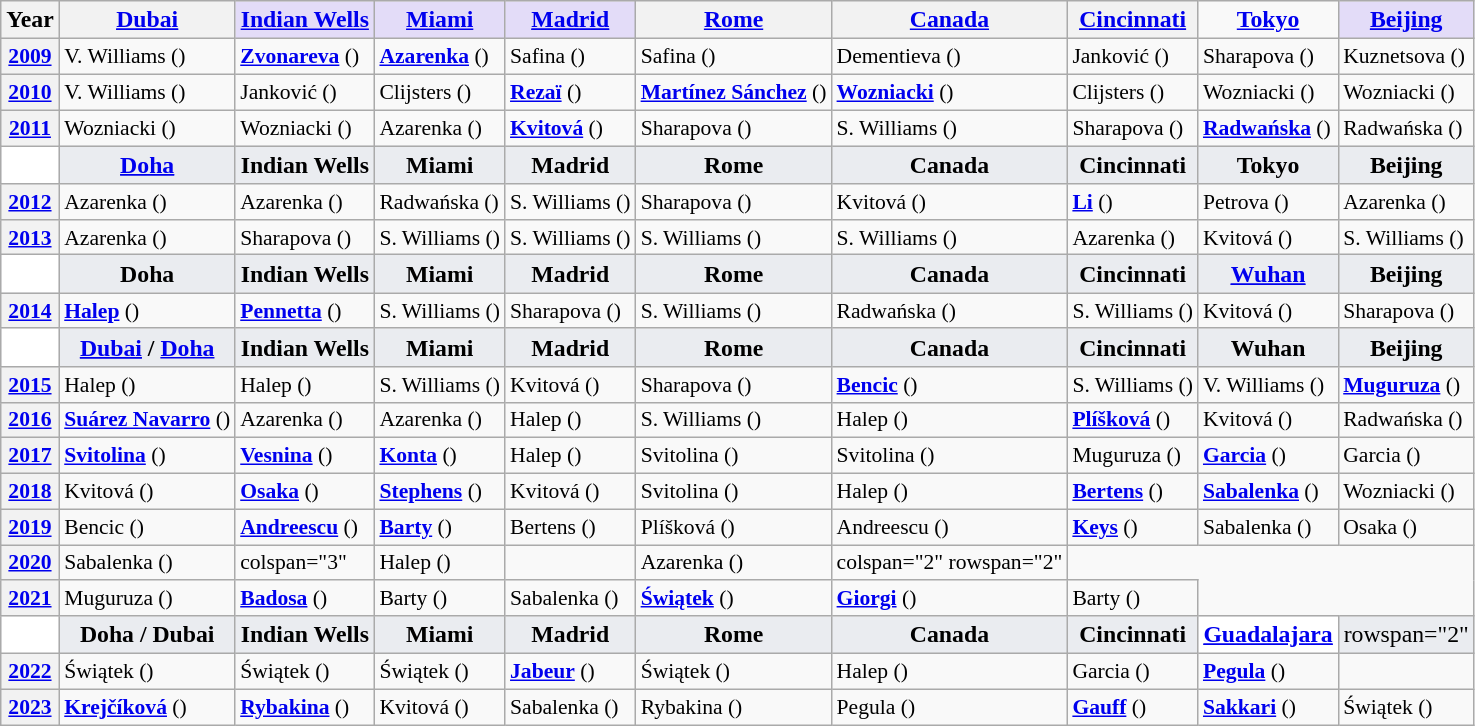<table class="wikitable nowrap sticky-table-row1 sticky-table-col1" style="font-size:90%">
<tr style="font-size:110%;">
<th scope="col">Year</th>
<th scope="col"><a href='#'><u>Dubai</u></a></th>
<th scope="col" style="background-color:#e3dcf8;"><a href='#'>Indian Wells</a></th>
<th scope="col" style="background-color:#e3dcf8;"><a href='#'>Miami</a></th>
<th scope="col" style="background-color:#e3dcf8;"><a href='#'><u>Madrid</u></a></th>
<th scope="col"><a href='#'>Rome</a></th>
<th scope="col"><a href='#'>Canada</a></th>
<th scope="col"><a href='#'><u>Cincinnati</u></a></th>
<th scope="col" style="background:transparent"><a href='#'>Tokyo</a></th>
<th scope="col" style="background-color:#e3dcf8;"><a href='#'><u>Beijing</u></a></th>
</tr>
<tr>
<th scope="row"><a href='#'>2009</a></th>
<td> V. Williams ()</td>
<td> <a href='#'><strong>Zvonareva</strong></a> ()</td>
<td> <a href='#'><strong>Azarenka</strong></a> ()</td>
<td> Safina ()</td>
<td> Safina ()</td>
<td> Dementieva ()</td>
<td> Janković ()</td>
<td> Sharapova ()</td>
<td> Kuznetsova ()</td>
</tr>
<tr>
<th scope="row"><a href='#'>2010</a></th>
<td> V. Williams ()</td>
<td> Janković ()</td>
<td> Clijsters ()</td>
<td> <a href='#'><strong>Rezaï</strong></a> ()</td>
<td> <a href='#'><strong>Martínez Sánchez</strong></a> ()</td>
<td> <a href='#'><strong>Wozniacki</strong></a> ()</td>
<td> Clijsters ()</td>
<td> Wozniacki ()</td>
<td> Wozniacki ()</td>
</tr>
<tr>
<th scope="row"><a href='#'>2011</a></th>
<td> Wozniacki ()</td>
<td> Wozniacki ()</td>
<td> Azarenka ()</td>
<td> <a href='#'><strong>Kvitová</strong></a> ()</td>
<td> Sharapova ()</td>
<td> S. Williams ()</td>
<td> Sharapova ()</td>
<td> <a href='#'><strong>Radwańska</strong></a> ()</td>
<td> Radwańska ()</td>
</tr>
<tr style="background:#EAECF0; font-weight:bold; font-size:110%; text-align:center">
<td style="background:#fff"></td>
<td><a href='#'><u>Doha</u></a></td>
<td>Indian Wells</td>
<td>Miami</td>
<td>Madrid</td>
<td>Rome</td>
<td>Canada</td>
<td>Cincinnati</td>
<td>Tokyo</td>
<td>Beijing</td>
</tr>
<tr>
<th scope="row"><a href='#'>2012</a></th>
<td> Azarenka ()</td>
<td> Azarenka ()</td>
<td> Radwańska ()</td>
<td> S. Williams ()</td>
<td> Sharapova ()</td>
<td> Kvitová ()</td>
<td> <a href='#'><strong>Li</strong></a> ()</td>
<td> Petrova ()</td>
<td> Azarenka ()</td>
</tr>
<tr>
<th scope="row"><a href='#'>2013</a></th>
<td> Azarenka ()</td>
<td> Sharapova ()</td>
<td> S. Williams ()</td>
<td> S. Williams ()</td>
<td> S. Williams ()</td>
<td> S. Williams ()</td>
<td> Azarenka ()</td>
<td> Kvitová ()</td>
<td> S. Williams ()</td>
</tr>
<tr style="background:#EAECF0; font-weight:bold; font-size:110%; text-align:center">
<td style="background:#fff"></td>
<td>Doha</td>
<td>Indian Wells</td>
<td>Miami</td>
<td>Madrid</td>
<td>Rome</td>
<td>Canada</td>
<td>Cincinnati</td>
<td><a href='#'><u>Wuhan</u></a></td>
<td>Beijing</td>
</tr>
<tr>
<th scope="row"><a href='#'>2014</a></th>
<td> <a href='#'><strong>Halep</strong></a> ()</td>
<td> <a href='#'><strong>Pennetta</strong></a> ()</td>
<td> S. Williams ()</td>
<td> Sharapova ()</td>
<td> S. Williams ()</td>
<td> Radwańska ()</td>
<td> S. Williams ()</td>
<td> Kvitová ()</td>
<td> Sharapova ()</td>
</tr>
<tr style="background:#EAECF0; font-weight:bold; font-size:110%; text-align:center">
<td style="background:#fff"></td>
<td><a href='#'><u>Dubai</u></a> / <a href='#'>Doha</a></td>
<td>Indian Wells</td>
<td>Miami</td>
<td>Madrid</td>
<td>Rome</td>
<td>Canada</td>
<td>Cincinnati</td>
<td>Wuhan</td>
<td>Beijing</td>
</tr>
<tr>
<th scope="row"><a href='#'>2015</a></th>
<td> Halep ()</td>
<td> Halep ()</td>
<td> S. Williams ()</td>
<td> Kvitová ()</td>
<td> Sharapova ()</td>
<td> <a href='#'><strong>Bencic</strong></a> ()</td>
<td> S. Williams ()</td>
<td> V. Williams ()</td>
<td> <a href='#'><strong>Muguruza</strong></a> ()</td>
</tr>
<tr>
<th scope="row"><a href='#'>2016</a></th>
<td> <a href='#'><strong>Suárez Navarro</strong></a> ()</td>
<td> Azarenka ()</td>
<td> Azarenka ()</td>
<td> Halep ()</td>
<td> S. Williams ()</td>
<td> Halep ()</td>
<td> <a href='#'><strong>Plíšková</strong></a> ()</td>
<td> Kvitová ()</td>
<td> Radwańska ()</td>
</tr>
<tr>
<th scope="row"><a href='#'>2017</a></th>
<td> <a href='#'><strong>Svitolina</strong></a> ()</td>
<td> <a href='#'><strong>Vesnina</strong></a> ()</td>
<td> <a href='#'><strong>Konta</strong></a> ()</td>
<td> Halep ()</td>
<td> Svitolina ()</td>
<td> Svitolina ()</td>
<td> Muguruza ()</td>
<td> <a href='#'><strong>Garcia</strong></a> ()</td>
<td> Garcia ()</td>
</tr>
<tr>
<th scope="row"><a href='#'>2018</a></th>
<td> Kvitová ()</td>
<td> <a href='#'><strong>Osaka</strong></a> ()</td>
<td> <a href='#'><strong>Stephens</strong></a> ()</td>
<td> Kvitová ()</td>
<td> Svitolina ()</td>
<td> Halep ()</td>
<td> <a href='#'><strong>Bertens</strong></a> ()</td>
<td> <a href='#'><strong>Sabalenka</strong></a> ()</td>
<td> Wozniacki ()</td>
</tr>
<tr>
<th scope="row"><a href='#'>2019</a></th>
<td> Bencic ()</td>
<td> <a href='#'><strong>Andreescu</strong></a> ()</td>
<td> <a href='#'><strong>Barty</strong></a> ()</td>
<td> Bertens ()</td>
<td> Plíšková ()</td>
<td> Andreescu ()</td>
<td> <a href='#'><strong>Keys</strong></a> ()</td>
<td> Sabalenka ()</td>
<td> Osaka ()</td>
</tr>
<tr>
<th scope="row"><a href='#'>2020</a></th>
<td> Sabalenka ()</td>
<td>colspan="3" </td>
<td> Halep ()</td>
<td></td>
<td> Azarenka ()</td>
<td>colspan="2" rowspan="2"</td>
</tr>
<tr>
<th scope="row"><a href='#'>2021</a></th>
<td> Muguruza ()</td>
<td> <strong><a href='#'>Badosa</a></strong> ()</td>
<td> Barty ()</td>
<td> Sabalenka ()</td>
<td> <a href='#'><strong>Świątek</strong></a> ()</td>
<td> <a href='#'><strong>Giorgi</strong></a> ()</td>
<td> Barty ()</td>
</tr>
<tr style="background:#EAECF0; font-size:110%; text-align:center">
<td style="background:#fff"></td>
<td><strong>Doha / Dubai</strong></td>
<td><strong>Indian Wells</strong></td>
<td><strong>Miami</strong></td>
<td><strong>Madrid</strong></td>
<td><strong>Rome</strong></td>
<td><strong>Canada</strong></td>
<td><strong>Cincinnati</strong></td>
<td style="background:#fff"><strong><a href='#'><u>Guadalajara</u></a></strong></td>
<td>rowspan="2" </td>
</tr>
<tr>
<th scope="row"><a href='#'>2022</a></th>
<td> Świątek ()</td>
<td> Świątek ()</td>
<td> Świątek ()</td>
<td> <a href='#'><strong>Jabeur</strong></a> ()</td>
<td> Świątek ()</td>
<td> Halep ()</td>
<td> Garcia ()</td>
<td> <a href='#'><strong>Pegula</strong></a> ()</td>
</tr>
<tr>
<th scope="row"><a href='#'>2023</a></th>
<td> <a href='#'><strong>Krejčíková</strong></a> ()</td>
<td> <a href='#'><strong>Rybakina</strong></a> ()</td>
<td> Kvitová ()</td>
<td> Sabalenka ()</td>
<td> Rybakina ()</td>
<td> Pegula ()</td>
<td> <a href='#'><strong>Gauff</strong></a> ()</td>
<td> <a href='#'><strong>Sakkari</strong></a> ()</td>
<td> Świątek ()</td>
</tr>
</table>
